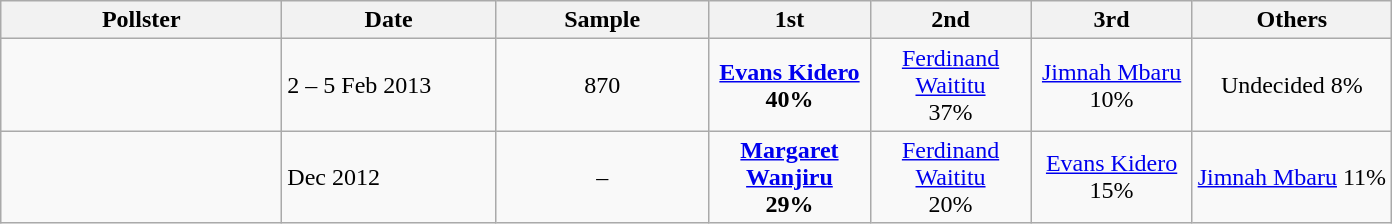<table class="wikitable" style="text-align: center;">
<tr>
<th style="width:180px;">Pollster</th>
<th style="width:135px;">Date</th>
<th style="width:135px;">Sample</th>
<th style="width:100px;">1st</th>
<th style="width:100px;">2nd</th>
<th style="width:100px;">3rd</th>
<th>Others</th>
</tr>
<tr>
<td align=left></td>
<td align=left>2 – 5 Feb 2013</td>
<td>870</td>
<td><strong><a href='#'>Evans Kidero</a></strong><br><strong>40%</strong></td>
<td><a href='#'>Ferdinand Waititu</a><br>37%</td>
<td><a href='#'>Jimnah Mbaru</a><br>10%</td>
<td>Undecided 8%</td>
</tr>
<tr>
<td align=left></td>
<td align=left>Dec 2012</td>
<td>–</td>
<td><strong><a href='#'>Margaret Wanjiru</a></strong><br><strong>29%</strong></td>
<td><a href='#'>Ferdinand Waititu</a><br>20%</td>
<td><a href='#'>Evans Kidero</a><br>15%</td>
<td><a href='#'>Jimnah Mbaru</a> 11%</td>
</tr>
</table>
